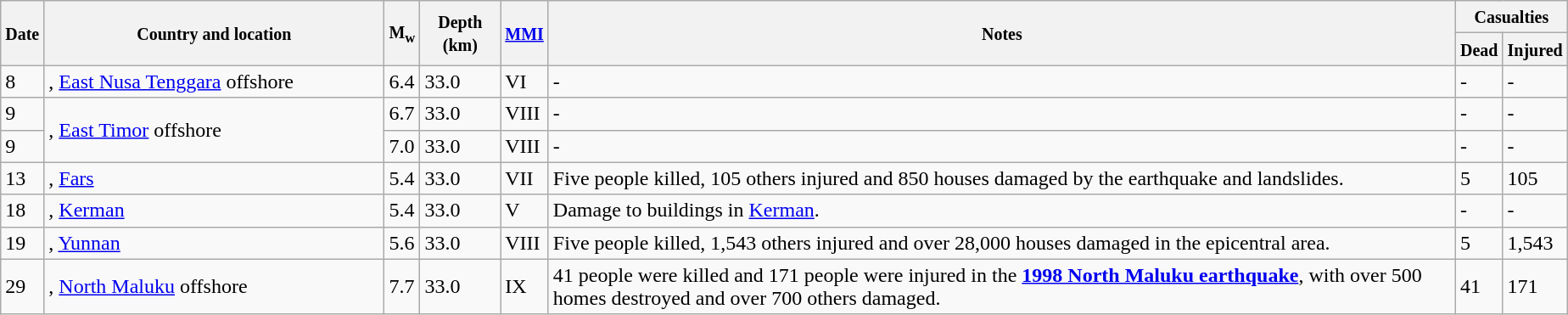<table class="wikitable sortable" style="border:1px black; margin-left:1em;">
<tr>
<th rowspan="2"><small>Date</small></th>
<th rowspan="2" style="width: 260px"><small>Country and location</small></th>
<th rowspan="2"><small>M<sub>w</sub></small></th>
<th rowspan="2"><small>Depth (km)</small></th>
<th rowspan="2"><small><a href='#'>MMI</a></small></th>
<th rowspan="2" class="unsortable"><small>Notes</small></th>
<th colspan="2"><small>Casualties</small></th>
</tr>
<tr>
<th><small>Dead</small></th>
<th><small>Injured</small></th>
</tr>
<tr>
<td>8</td>
<td>, <a href='#'>East Nusa Tenggara</a> offshore</td>
<td>6.4</td>
<td>33.0</td>
<td>VI</td>
<td>-</td>
<td>-</td>
<td>-</td>
</tr>
<tr>
<td>9</td>
<td rowspan="2">, <a href='#'>East Timor</a> offshore</td>
<td>6.7</td>
<td>33.0</td>
<td>VIII</td>
<td>-</td>
<td>-</td>
<td>-</td>
</tr>
<tr>
<td>9</td>
<td>7.0</td>
<td>33.0</td>
<td>VIII</td>
<td>-</td>
<td>-</td>
<td>-</td>
</tr>
<tr>
<td>13</td>
<td>, <a href='#'>Fars</a></td>
<td>5.4</td>
<td>33.0</td>
<td>VII</td>
<td>Five people killed, 105 others injured and 850 houses damaged by the earthquake and landslides.</td>
<td>5</td>
<td>105</td>
</tr>
<tr>
<td>18</td>
<td>, <a href='#'>Kerman</a></td>
<td>5.4</td>
<td>33.0</td>
<td>V</td>
<td>Damage to buildings in <a href='#'>Kerman</a>.</td>
<td>-</td>
<td>-</td>
</tr>
<tr>
<td>19</td>
<td>, <a href='#'>Yunnan</a></td>
<td>5.6</td>
<td>33.0</td>
<td>VIII</td>
<td>Five people killed, 1,543 others injured and over 28,000 houses damaged in the epicentral area.</td>
<td>5</td>
<td>1,543</td>
</tr>
<tr>
<td>29</td>
<td>, <a href='#'>North Maluku</a> offshore</td>
<td>7.7</td>
<td>33.0</td>
<td>IX</td>
<td>41 people were killed and 171 people were injured in the <strong><a href='#'>1998 North Maluku earthquake</a></strong>, with over 500 homes destroyed and over 700 others damaged.</td>
<td>41</td>
<td>171</td>
</tr>
<tr>
</tr>
</table>
